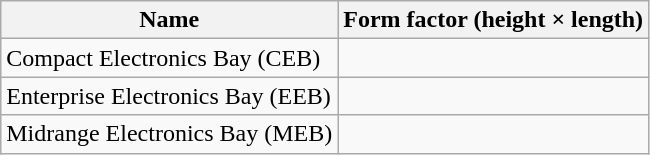<table class="wikitable">
<tr>
<th>Name</th>
<th>Form factor (height × length)</th>
</tr>
<tr>
<td>Compact Electronics Bay (CEB)</td>
<td></td>
</tr>
<tr>
<td>Enterprise Electronics Bay (EEB)</td>
<td></td>
</tr>
<tr>
<td>Midrange Electronics Bay (MEB)</td>
<td></td>
</tr>
</table>
